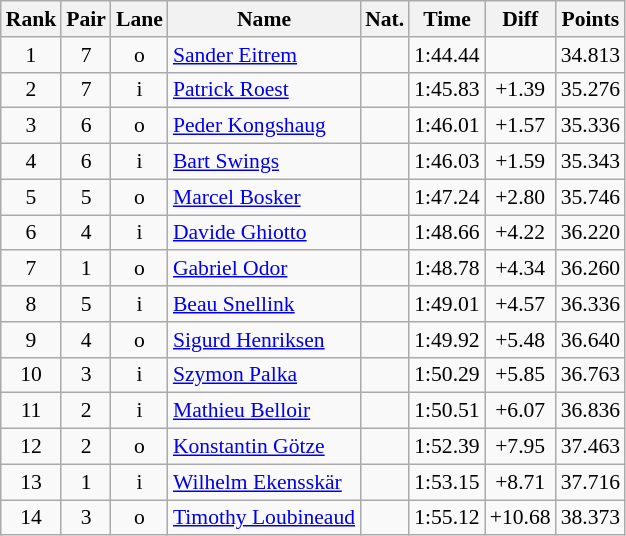<table class="wikitable sortable" style="text-align:center; font-size:90%">
<tr>
<th>Rank</th>
<th>Pair</th>
<th>Lane</th>
<th>Name</th>
<th>Nat.</th>
<th>Time</th>
<th>Diff</th>
<th>Points</th>
</tr>
<tr>
<td>1</td>
<td>7</td>
<td>o</td>
<td align=left><a href='#'>Sander Eitrem</a></td>
<td></td>
<td>1:44.44</td>
<td></td>
<td>34.813</td>
</tr>
<tr>
<td>2</td>
<td>7</td>
<td>i</td>
<td align=left><a href='#'>Patrick Roest</a></td>
<td></td>
<td>1:45.83</td>
<td>+1.39</td>
<td>35.276</td>
</tr>
<tr>
<td>3</td>
<td>6</td>
<td>o</td>
<td align=left><a href='#'>Peder Kongshaug</a></td>
<td></td>
<td>1:46.01</td>
<td>+1.57</td>
<td>35.336</td>
</tr>
<tr>
<td>4</td>
<td>6</td>
<td>i</td>
<td align=left><a href='#'>Bart Swings</a></td>
<td></td>
<td>1:46.03</td>
<td>+1.59</td>
<td>35.343</td>
</tr>
<tr>
<td>5</td>
<td>5</td>
<td>o</td>
<td align=left><a href='#'>Marcel Bosker</a></td>
<td></td>
<td>1:47.24</td>
<td>+2.80</td>
<td>35.746</td>
</tr>
<tr>
<td>6</td>
<td>4</td>
<td>i</td>
<td align=left><a href='#'>Davide Ghiotto</a></td>
<td></td>
<td>1:48.66</td>
<td>+4.22</td>
<td>36.220</td>
</tr>
<tr>
<td>7</td>
<td>1</td>
<td>o</td>
<td align=left><a href='#'>Gabriel Odor</a></td>
<td></td>
<td>1:48.78</td>
<td>+4.34</td>
<td>36.260</td>
</tr>
<tr>
<td>8</td>
<td>5</td>
<td>i</td>
<td align=left><a href='#'>Beau Snellink</a></td>
<td></td>
<td>1:49.01</td>
<td>+4.57</td>
<td>36.336</td>
</tr>
<tr>
<td>9</td>
<td>4</td>
<td>o</td>
<td align=left><a href='#'>Sigurd Henriksen</a></td>
<td></td>
<td>1:49.92</td>
<td>+5.48</td>
<td>36.640</td>
</tr>
<tr>
<td>10</td>
<td>3</td>
<td>i</td>
<td align=left><a href='#'>Szymon Palka</a></td>
<td></td>
<td>1:50.29</td>
<td>+5.85</td>
<td>36.763</td>
</tr>
<tr>
<td>11</td>
<td>2</td>
<td>i</td>
<td align=left><a href='#'>Mathieu Belloir</a></td>
<td></td>
<td>1:50.51</td>
<td>+6.07</td>
<td>36.836</td>
</tr>
<tr>
<td>12</td>
<td>2</td>
<td>o</td>
<td align=left><a href='#'>Konstantin Götze</a></td>
<td></td>
<td>1:52.39</td>
<td>+7.95</td>
<td>37.463</td>
</tr>
<tr>
<td>13</td>
<td>1</td>
<td>i</td>
<td align=left><a href='#'>Wilhelm Ekensskär</a></td>
<td></td>
<td>1:53.15</td>
<td>+8.71</td>
<td>37.716</td>
</tr>
<tr>
<td>14</td>
<td>3</td>
<td>o</td>
<td align=left><a href='#'>Timothy Loubineaud</a></td>
<td></td>
<td>1:55.12</td>
<td>+10.68</td>
<td>38.373</td>
</tr>
</table>
